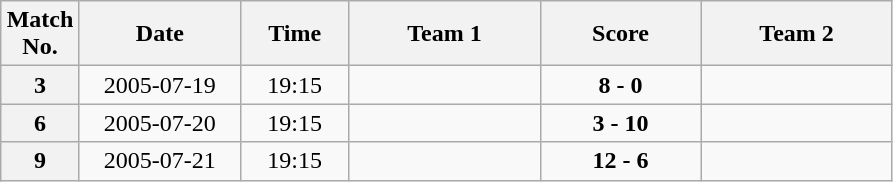<table class="wikitable">
<tr>
<th width="45">Match No.</th>
<th width="100">Date</th>
<th width="65">Time</th>
<th width="120">Team 1</th>
<th width="100">Score</th>
<th width="120">Team 2</th>
</tr>
<tr>
<th align="center">3</th>
<td align="center">2005-07-19</td>
<td align="center">19:15</td>
<td align="left"></td>
<td align="center"><strong>8 - 0</strong></td>
<td align="left"></td>
</tr>
<tr>
<th align="center">6</th>
<td align="center">2005-07-20</td>
<td align="center">19:15</td>
<td align="left"></td>
<td align="center"><strong>3 - 10</strong></td>
<td align="left"></td>
</tr>
<tr>
<th align="center">9</th>
<td align="center">2005-07-21</td>
<td align="center">19:15</td>
<td align="left"></td>
<td align="center"><strong>12 - 6</strong></td>
<td align="left"></td>
</tr>
</table>
